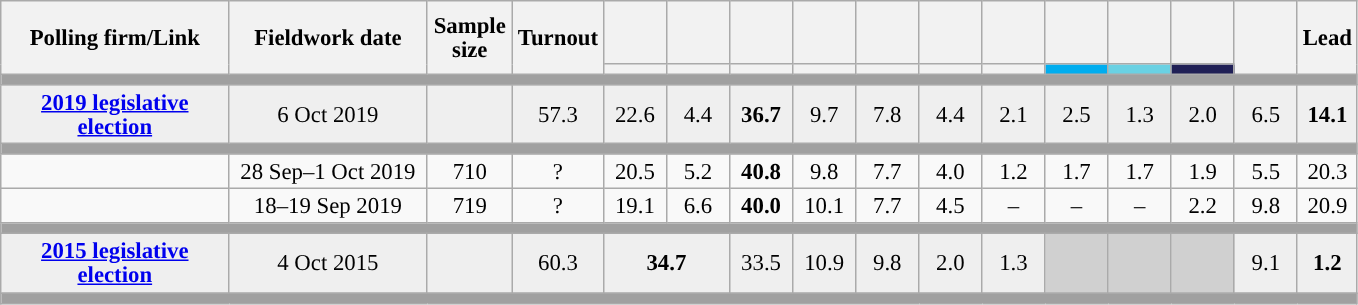<table class="wikitable collapsible" style="text-align:center; font-size:95%; line-height:16px;">
<tr style="height:42px;">
<th style="width:145px;" rowspan="2">Polling firm/Link</th>
<th style="width:125px;" rowspan="2">Fieldwork date</th>
<th style="width:50px;" rowspan="2">Sample size</th>
<th style="width:45px;" rowspan="2">Turnout</th>
<th style="width:35px;"></th>
<th style="width:35px;"></th>
<th style="width:35px;"></th>
<th style="width:35px;"></th>
<th style="width:35px;"></th>
<th style="width:35px;"></th>
<th style="width:35px;"></th>
<th style="width:35px;"></th>
<th style="width:35px;"></th>
<th style="width:35px;"></th>
<th style="width:35px;" rowspan="2"></th>
<th style="width:30px;" rowspan="2">Lead</th>
</tr>
<tr>
<th style="color:inherit;background:"></th>
<th style="color:inherit;background:"></th>
<th style="color:inherit;background:"></th>
<th style="color:inherit;background:"></th>
<th style="color:inherit;background:"></th>
<th style="color:inherit;background:"></th>
<th style="color:inherit;background:"></th>
<th class="unsortable" style="color:inherit;background:#00ADEF;"></th>
<th class="unsortable" style="color:inherit;background:#6AD1E3;"></th>
<th class="unsortable" style="color:inherit;background:#202056;"></th>
</tr>
<tr>
<td colspan="16" style="background:#A0A0A0"></td>
</tr>
<tr style="background:#EFEFEF;">
<td><strong><a href='#'>2019 legislative election</a></strong></td>
<td data-sort-value="2019-10-06">6 Oct 2019</td>
<td></td>
<td>57.3</td>
<td>22.6<br></td>
<td>4.4<br></td>
<td><strong>36.7</strong><br></td>
<td>9.7<br></td>
<td>7.8<br></td>
<td>4.4<br></td>
<td>2.1<br></td>
<td>2.5<br></td>
<td>1.3<br></td>
<td>2.0<br></td>
<td>6.5<br></td>
<td style="background:"><strong>14.1</strong></td>
</tr>
<tr>
<td colspan="16" style="background:#A0A0A0"></td>
</tr>
<tr>
<td></td>
<td>28 Sep–1 Oct 2019</td>
<td>710</td>
<td>?</td>
<td>20.5<br></td>
<td>5.2<br></td>
<td><strong>40.8</strong><br></td>
<td>9.8<br></td>
<td>7.7<br></td>
<td>4.0<br></td>
<td>1.2<br></td>
<td>1.7<br></td>
<td>1.7<br></td>
<td>1.9<br></td>
<td>5.5<br></td>
<td style="background:">20.3</td>
</tr>
<tr>
<td></td>
<td>18–19 Sep 2019</td>
<td>719</td>
<td>?</td>
<td>19.1<br></td>
<td>6.6<br></td>
<td><strong>40.0</strong><br></td>
<td>10.1<br></td>
<td>7.7<br></td>
<td>4.5<br></td>
<td>–</td>
<td>–</td>
<td>–</td>
<td>2.2<br></td>
<td>9.8<br></td>
<td style="background:">20.9</td>
</tr>
<tr>
<td colspan="16" style="background:#A0A0A0"></td>
</tr>
<tr style="background:#EFEFEF;">
<td><strong><a href='#'>2015 legislative election</a></strong></td>
<td>4 Oct 2015</td>
<td></td>
<td>60.3</td>
<td colspan="2" ><strong>34.7</strong><br></td>
<td>33.5<br></td>
<td>10.9<br></td>
<td>9.8<br></td>
<td>2.0<br></td>
<td>1.3<br></td>
<th style="background:#D0D0D0; width:1px;"></th>
<th style="background:#D0D0D0; width:1px;"></th>
<th style="background:#D0D0D0; width:1px;"></th>
<td>9.1<br></td>
<td style="background:"><strong>1.2</strong></td>
</tr>
<tr>
<td colspan="16" style="background:#A0A0A0"></td>
</tr>
</table>
